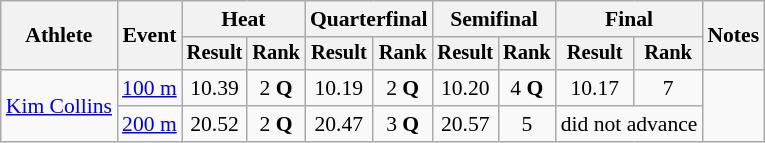<table class=wikitable style="font-size:90%">
<tr>
<th rowspan="2">Athlete</th>
<th rowspan="2">Event</th>
<th colspan="2">Heat</th>
<th colspan="2">Quarterfinal</th>
<th colspan="2">Semifinal</th>
<th colspan="2">Final</th>
<th rowspan="2">Notes</th>
</tr>
<tr style="font-size:95%">
<th>Result</th>
<th>Rank</th>
<th>Result</th>
<th>Rank</th>
<th>Result</th>
<th>Rank</th>
<th>Result</th>
<th>Rank</th>
</tr>
<tr align=center>
<td align=left rowspan=2><a href='#'>Kim Collins</a></td>
<td align=left><a href='#'>100 m</a></td>
<td>10.39</td>
<td>2 <strong>Q</strong></td>
<td>10.19</td>
<td>2 <strong>Q</strong></td>
<td>10.20</td>
<td>4 <strong>Q</strong></td>
<td>10.17</td>
<td>7</td>
<td rowspan="2"></td>
</tr>
<tr align=center>
<td align=left><a href='#'>200 m</a></td>
<td>20.52</td>
<td>2 <strong>Q</strong></td>
<td>20.47</td>
<td>3 <strong>Q</strong></td>
<td>20.57</td>
<td>5</td>
<td colspan=2>did not advance</td>
</tr>
</table>
